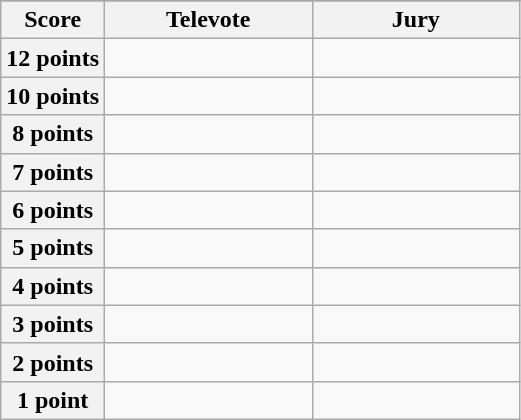<table class="wikitable">
<tr>
</tr>
<tr>
<th scope="col" width="20%">Score</th>
<th scope="col" width="40%">Televote</th>
<th scope="col" width="40%">Jury</th>
</tr>
<tr>
<th scope="row">12 points</th>
<td></td>
<td></td>
</tr>
<tr>
<th scope="row">10 points</th>
<td></td>
<td></td>
</tr>
<tr>
<th scope="row">8 points</th>
<td></td>
<td></td>
</tr>
<tr>
<th scope="row">7 points</th>
<td></td>
<td></td>
</tr>
<tr>
<th scope="row">6 points</th>
<td></td>
<td></td>
</tr>
<tr>
<th scope="row">5 points</th>
<td></td>
<td></td>
</tr>
<tr>
<th scope="row">4 points</th>
<td></td>
<td></td>
</tr>
<tr>
<th scope="row">3 points</th>
<td></td>
<td></td>
</tr>
<tr>
<th scope="row">2 points</th>
<td></td>
<td></td>
</tr>
<tr>
<th scope="row">1 point</th>
<td></td>
<td></td>
</tr>
</table>
